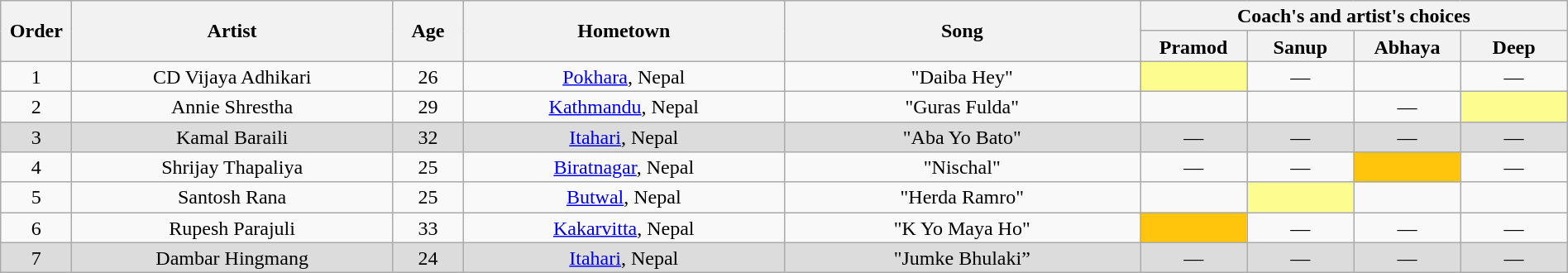<table class="wikitable plainrowheaders" style="text-align:center; line-height:17px; width:100%;">
<tr>
<th scope="col" rowspan="2" style="width:04%;">Order</th>
<th scope="col" rowspan="2" style="width:18%;">Artist</th>
<th scope="col" rowspan="2" style="width:04%;">Age</th>
<th scope="col" rowspan="2" style="width:18%;">Hometown</th>
<th scope="col" rowspan="2" style="width:20%;">Song</th>
<th colspan="4">Coach's and artist's choices</th>
</tr>
<tr>
<th scope="col" style="width:06%;">Pramod</th>
<th scope="col" style="width:06%;">Sanup</th>
<th scope="col" style="width:06%;">Abhaya</th>
<th scope="col" style="width:06%;">Deep</th>
</tr>
<tr>
<td scope="row">1</td>
<td>CD Vijaya Adhikari</td>
<td>26</td>
<td><a href='#'>Pokhara</a>, Nepal</td>
<td>"Daiba Hey"</td>
<td style="background:#fdfc8f;"><strong></strong></td>
<td>—</td>
<td><strong></strong></td>
<td>—</td>
</tr>
<tr>
<td scope="row">2</td>
<td>Annie Shrestha</td>
<td>29</td>
<td><a href='#'>Kathmandu</a>, Nepal</td>
<td>"Guras Fulda"</td>
<td><strong></strong></td>
<td><strong></strong></td>
<td>—</td>
<td style="background:#fdfc8f;"><strong></strong></td>
</tr>
<tr style="background:#DCDCDC;">
<td scope="row">3</td>
<td>Kamal Baraili</td>
<td>32</td>
<td><a href='#'>Itahari</a>, Nepal</td>
<td>"Aba Yo Bato"</td>
<td>—</td>
<td>—</td>
<td>—</td>
<td>—</td>
</tr>
<tr>
<td scope="row">4</td>
<td>Shrijay Thapaliya</td>
<td>25</td>
<td><a href='#'>Biratnagar</a>, Nepal</td>
<td>"Nischal"</td>
<td>—</td>
<td>—</td>
<td style="background:#ffc40c;"><strong></strong></td>
<td>—</td>
</tr>
<tr>
<td scope="row">5</td>
<td>Santosh Rana</td>
<td>25</td>
<td><a href='#'>Butwal</a>, Nepal</td>
<td>"Herda Ramro"</td>
<td><strong></strong></td>
<td style="background:#fdfc8f;"><strong></strong></td>
<td><strong></strong></td>
<td><strong></strong></td>
</tr>
<tr>
<td scope="row">6</td>
<td>Rupesh Parajuli</td>
<td>33</td>
<td><a href='#'>Kakarvitta</a>, Nepal</td>
<td>"K Yo Maya Ho"</td>
<td style="background:#ffc40c;"><strong></strong></td>
<td>—</td>
<td>—</td>
<td>—</td>
</tr>
<tr style="background:#DCDCDC;">
<td scope="row">7</td>
<td>Dambar Hingmang</td>
<td>24</td>
<td><a href='#'>Itahari</a>, Nepal</td>
<td>"Jumke Bhulaki”</td>
<td>—</td>
<td>—</td>
<td>—</td>
<td>—</td>
</tr>
</table>
